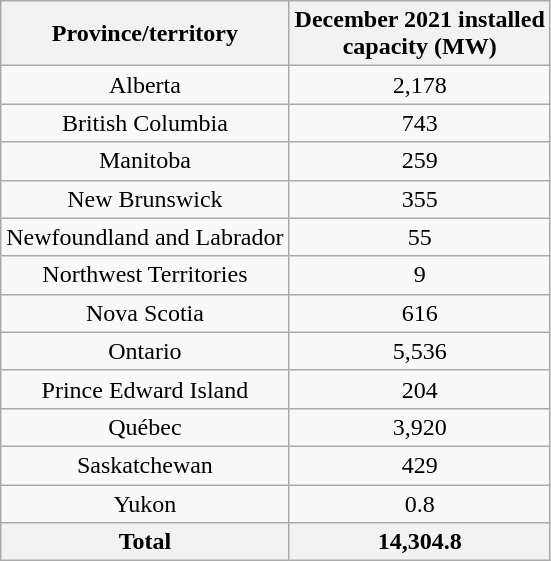<table class="wikitable sortable" style="text-align:center">
<tr>
<th>Province/territory</th>
<th>December 2021 installed<br>capacity (MW)</th>
</tr>
<tr>
<td>Alberta</td>
<td>2,178</td>
</tr>
<tr>
<td>British Columbia</td>
<td>743</td>
</tr>
<tr>
<td>Manitoba</td>
<td>259</td>
</tr>
<tr>
<td>New Brunswick</td>
<td>355</td>
</tr>
<tr>
<td>Newfoundland and Labrador</td>
<td>55</td>
</tr>
<tr>
<td>Northwest Territories</td>
<td>9</td>
</tr>
<tr>
<td>Nova Scotia</td>
<td>616</td>
</tr>
<tr>
<td>Ontario</td>
<td>5,536</td>
</tr>
<tr>
<td>Prince Edward Island</td>
<td>204</td>
</tr>
<tr>
<td>Québec</td>
<td>3,920</td>
</tr>
<tr>
<td>Saskatchewan</td>
<td>429</td>
</tr>
<tr>
<td>Yukon</td>
<td>0.8</td>
</tr>
<tr class="sortbottom">
<th>Total</th>
<th>14,304.8</th>
</tr>
</table>
